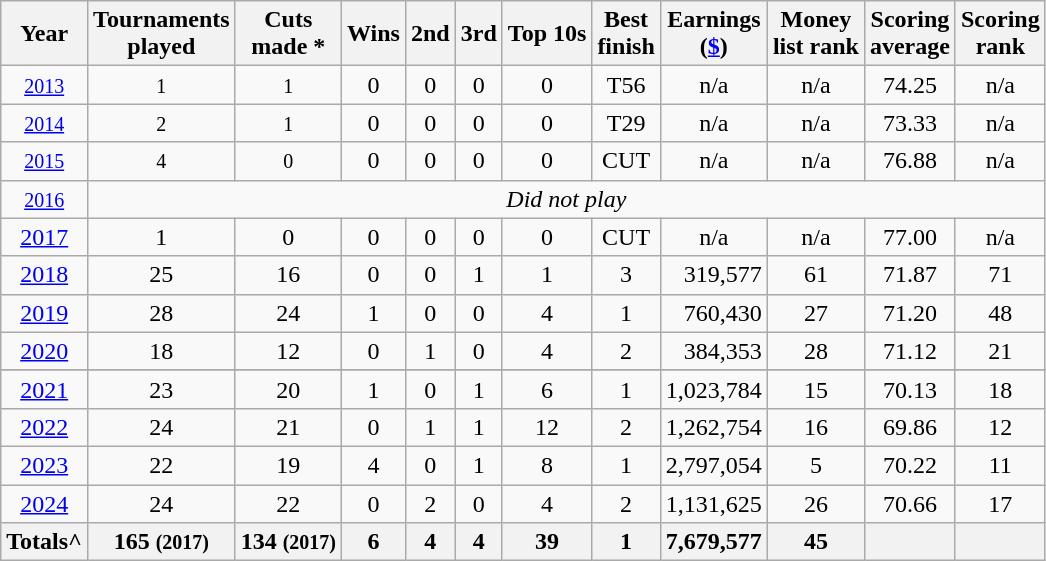<table class="wikitable" style="text-align:center; ">
<tr>
<th>Year</th>
<th>Tournaments <br>played</th>
<th>Cuts <br>made *</th>
<th>Wins</th>
<th>2nd</th>
<th>3rd</th>
<th>Top 10s</th>
<th>Best <br>finish</th>
<th>Earnings<br>(<a href='#'>$</a>)</th>
<th>Money <br>list rank</th>
<th>Scoring <br>average</th>
<th>Scoring<br>rank</th>
</tr>
<tr>
<td><small><a href='#'>2013</a></small></td>
<td><small>1</small></td>
<td><small>1</small></td>
<td>0</td>
<td>0</td>
<td>0</td>
<td>0</td>
<td>T56</td>
<td align="center">n/a</td>
<td>n/a</td>
<td>74.25</td>
<td>n/a</td>
</tr>
<tr>
<td><small><a href='#'>2014</a></small></td>
<td><small>2</small></td>
<td><small>1</small></td>
<td>0</td>
<td>0</td>
<td>0</td>
<td>0</td>
<td>T29</td>
<td align="center">n/a</td>
<td>n/a</td>
<td>73.33</td>
<td>n/a</td>
</tr>
<tr>
<td><small><a href='#'>2015</a></small></td>
<td><small>4</small></td>
<td><small>0</small></td>
<td>0</td>
<td>0</td>
<td>0</td>
<td>0</td>
<td>CUT</td>
<td align="center">n/a</td>
<td>n/a</td>
<td>76.88</td>
<td>n/a</td>
</tr>
<tr>
<td><small><a href='#'>2016</a></small></td>
<td colspan=12><em>Did not play</em></td>
</tr>
<tr>
<td><a href='#'>2017</a></td>
<td>1</td>
<td>0</td>
<td>0</td>
<td>0</td>
<td>0</td>
<td>0</td>
<td>CUT</td>
<td align="center">n/a</td>
<td>n/a</td>
<td>77.00</td>
<td>n/a</td>
</tr>
<tr>
<td><a href='#'>2018</a></td>
<td>25</td>
<td>16</td>
<td>0</td>
<td>0</td>
<td>1</td>
<td>1</td>
<td>3</td>
<td align="right">319,577</td>
<td>61</td>
<td>71.87</td>
<td>71</td>
</tr>
<tr>
<td><a href='#'>2019</a></td>
<td>28</td>
<td>24</td>
<td>1</td>
<td>0</td>
<td>0</td>
<td>4</td>
<td>1</td>
<td align="right">760,430</td>
<td>27</td>
<td>71.20</td>
<td>48</td>
</tr>
<tr>
<td><a href='#'>2020</a></td>
<td>18</td>
<td>12</td>
<td>0</td>
<td>1</td>
<td>0</td>
<td>4</td>
<td>2</td>
<td align="right">384,353</td>
<td>28</td>
<td>71.12</td>
<td>21</td>
</tr>
<tr>
</tr>
<tr>
<td><a href='#'>2021</a></td>
<td>23</td>
<td>20</td>
<td>1</td>
<td>0</td>
<td>1</td>
<td>6</td>
<td>1</td>
<td align=right>1,023,784</td>
<td>15</td>
<td>70.13</td>
<td>18</td>
</tr>
<tr>
<td><a href='#'>2022</a></td>
<td>24</td>
<td>21</td>
<td>0</td>
<td>1</td>
<td>1</td>
<td>12</td>
<td>2</td>
<td align=right>1,262,754</td>
<td>16</td>
<td>69.86</td>
<td>12</td>
</tr>
<tr>
<td><a href='#'>2023</a></td>
<td>22</td>
<td>19</td>
<td>4</td>
<td>0</td>
<td>1</td>
<td>8</td>
<td>1</td>
<td align=right>2,797,054</td>
<td>5</td>
<td>70.22</td>
<td>11</td>
</tr>
<tr>
<td><a href='#'>2024</a></td>
<td>24</td>
<td>22</td>
<td>0</td>
<td>2</td>
<td>0</td>
<td>4</td>
<td>2</td>
<td align=right>1,131,625</td>
<td>26</td>
<td>70.66</td>
<td>17</td>
</tr>
<tr>
<th>Totals^</th>
<th>165 <small>(2017)</small></th>
<th>134 <small>(2017)</small></th>
<th>6 </th>
<th>4 </th>
<th>4 </th>
<th>39 </th>
<th>1 </th>
<th align=right>7,679,577 </th>
<th>45 </th>
<th></th>
<th></th>
</tr>
</table>
